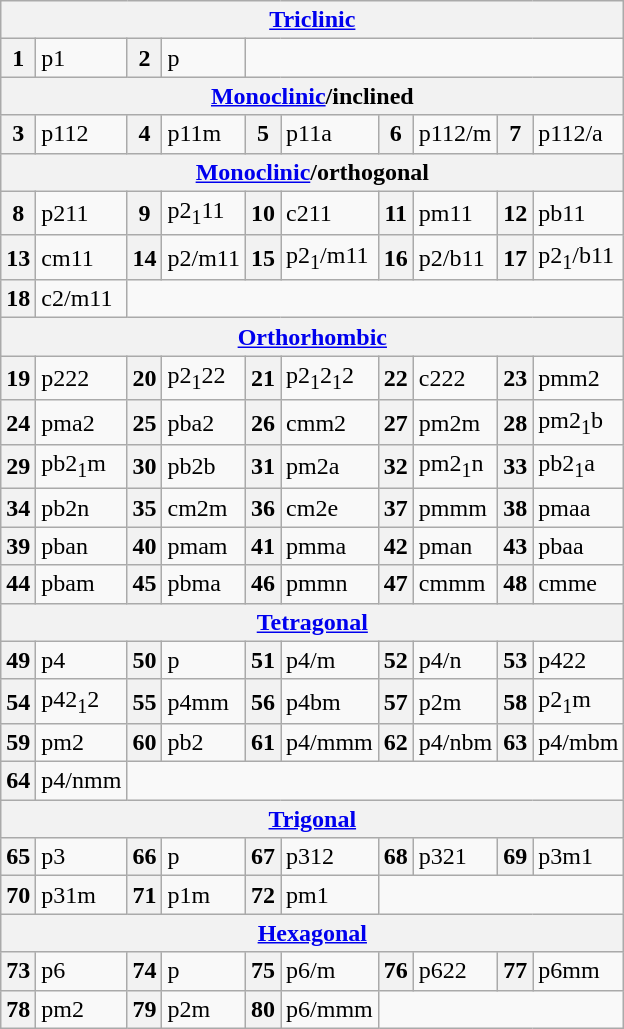<table class="wikitable">
<tr>
<th colspan=10><a href='#'>Triclinic</a></th>
</tr>
<tr>
<th>1</th>
<td>p1</td>
<th>2</th>
<td>p</td>
</tr>
<tr>
<th colspan=10><a href='#'>Monoclinic</a>/inclined</th>
</tr>
<tr>
<th>3</th>
<td>p112</td>
<th>4</th>
<td>p11m</td>
<th>5</th>
<td>p11a</td>
<th>6</th>
<td>p112/m</td>
<th>7</th>
<td>p112/a</td>
</tr>
<tr>
<th colspan=10><a href='#'>Monoclinic</a>/orthogonal</th>
</tr>
<tr>
<th>8</th>
<td>p211</td>
<th>9</th>
<td>p2<sub>1</sub>11</td>
<th>10</th>
<td>c211</td>
<th>11</th>
<td>pm11</td>
<th>12</th>
<td>pb11</td>
</tr>
<tr>
<th>13</th>
<td>cm11</td>
<th>14</th>
<td>p2/m11</td>
<th>15</th>
<td>p2<sub>1</sub>/m11</td>
<th>16</th>
<td>p2/b11</td>
<th>17</th>
<td>p2<sub>1</sub>/b11</td>
</tr>
<tr>
<th>18</th>
<td>c2/m11</td>
</tr>
<tr>
<th colspan=10><a href='#'>Orthorhombic</a></th>
</tr>
<tr>
<th>19</th>
<td>p222</td>
<th>20</th>
<td>p2<sub>1</sub>22</td>
<th>21</th>
<td>p2<sub>1</sub>2<sub>1</sub>2</td>
<th>22</th>
<td>c222</td>
<th>23</th>
<td>pmm2</td>
</tr>
<tr>
<th>24</th>
<td>pma2</td>
<th>25</th>
<td>pba2</td>
<th>26</th>
<td>cmm2</td>
<th>27</th>
<td>pm2m</td>
<th>28</th>
<td>pm2<sub>1</sub>b</td>
</tr>
<tr>
<th>29</th>
<td>pb2<sub>1</sub>m</td>
<th>30</th>
<td>pb2b</td>
<th>31</th>
<td>pm2a</td>
<th>32</th>
<td>pm2<sub>1</sub>n</td>
<th>33</th>
<td>pb2<sub>1</sub>a</td>
</tr>
<tr>
<th>34</th>
<td>pb2n</td>
<th>35</th>
<td>cm2m</td>
<th>36</th>
<td>cm2e</td>
<th>37</th>
<td>pmmm</td>
<th>38</th>
<td>pmaa</td>
</tr>
<tr>
<th>39</th>
<td>pban</td>
<th>40</th>
<td>pmam</td>
<th>41</th>
<td>pmma</td>
<th>42</th>
<td>pman</td>
<th>43</th>
<td>pbaa</td>
</tr>
<tr>
<th>44</th>
<td>pbam</td>
<th>45</th>
<td>pbma</td>
<th>46</th>
<td>pmmn</td>
<th>47</th>
<td>cmmm</td>
<th>48</th>
<td>cmme</td>
</tr>
<tr>
<th colspan=10><a href='#'>Tetragonal</a></th>
</tr>
<tr>
<th>49</th>
<td>p4</td>
<th>50</th>
<td>p</td>
<th>51</th>
<td>p4/m</td>
<th>52</th>
<td>p4/n</td>
<th>53</th>
<td>p422</td>
</tr>
<tr>
<th>54</th>
<td>p42<sub>1</sub>2</td>
<th>55</th>
<td>p4mm</td>
<th>56</th>
<td>p4bm</td>
<th>57</th>
<td>p2m</td>
<th>58</th>
<td>p2<sub>1</sub>m</td>
</tr>
<tr>
<th>59</th>
<td>pm2</td>
<th>60</th>
<td>pb2</td>
<th>61</th>
<td>p4/mmm</td>
<th>62</th>
<td>p4/nbm</td>
<th>63</th>
<td>p4/mbm</td>
</tr>
<tr>
<th>64</th>
<td>p4/nmm</td>
</tr>
<tr>
<th colspan=10><a href='#'>Trigonal</a></th>
</tr>
<tr>
<th>65</th>
<td>p3</td>
<th>66</th>
<td>p</td>
<th>67</th>
<td>p312</td>
<th>68</th>
<td>p321</td>
<th>69</th>
<td>p3m1</td>
</tr>
<tr>
<th>70</th>
<td>p31m</td>
<th>71</th>
<td>p1m</td>
<th>72</th>
<td>pm1</td>
</tr>
<tr>
<th colspan=10><a href='#'>Hexagonal</a></th>
</tr>
<tr>
<th>73</th>
<td>p6</td>
<th>74</th>
<td>p</td>
<th>75</th>
<td>p6/m</td>
<th>76</th>
<td>p622</td>
<th>77</th>
<td>p6mm</td>
</tr>
<tr>
<th>78</th>
<td>pm2</td>
<th>79</th>
<td>p2m</td>
<th>80</th>
<td>p6/mmm</td>
</tr>
</table>
